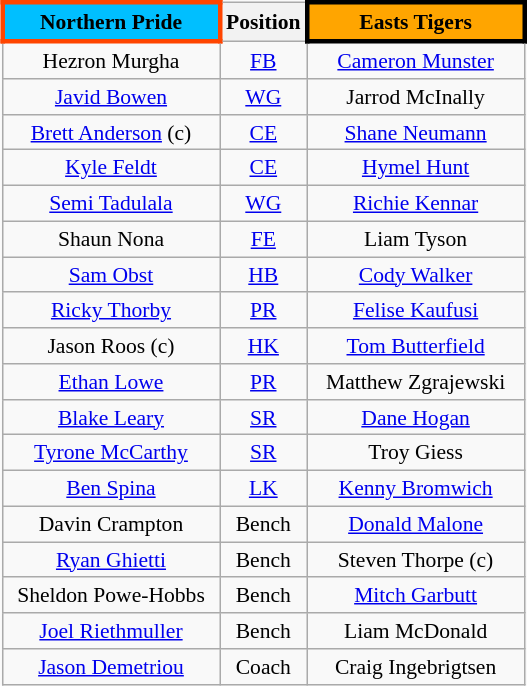<table class="wikitable" style="float:right; font-size:90%; text-align:center; margin-left:1em;">
<tr style="background:#f03;">
<th align="centre" width="136" style="border: 3px solid #FF4500; background: #00BFFF; color: black">Northern Pride</th>
<th style="width:40px;">Position</th>
<th align="centre" width="136" style="border: 3px solid black; background: orange; color: black">Easts Tigers</th>
</tr>
<tr>
<td>Hezron Murgha</td>
<td><a href='#'>FB</a></td>
<td><a href='#'>Cameron Munster</a></td>
</tr>
<tr>
<td><a href='#'>Javid Bowen</a></td>
<td><a href='#'>WG</a></td>
<td>Jarrod McInally</td>
</tr>
<tr>
<td><a href='#'>Brett Anderson</a> (c)</td>
<td><a href='#'>CE</a></td>
<td><a href='#'>Shane Neumann</a></td>
</tr>
<tr>
<td><a href='#'>Kyle Feldt</a></td>
<td><a href='#'>CE</a></td>
<td><a href='#'>Hymel Hunt</a></td>
</tr>
<tr>
<td><a href='#'>Semi Tadulala</a></td>
<td><a href='#'>WG</a></td>
<td><a href='#'>Richie Kennar</a></td>
</tr>
<tr>
<td>Shaun Nona</td>
<td><a href='#'>FE</a></td>
<td>Liam Tyson</td>
</tr>
<tr>
<td><a href='#'>Sam Obst</a></td>
<td><a href='#'>HB</a></td>
<td><a href='#'>Cody Walker</a></td>
</tr>
<tr>
<td><a href='#'>Ricky Thorby</a></td>
<td><a href='#'>PR</a></td>
<td><a href='#'>Felise Kaufusi</a></td>
</tr>
<tr>
<td>Jason Roos (c)</td>
<td><a href='#'>HK</a></td>
<td><a href='#'>Tom Butterfield</a></td>
</tr>
<tr>
<td><a href='#'>Ethan Lowe</a></td>
<td><a href='#'>PR</a></td>
<td>Matthew Zgrajewski</td>
</tr>
<tr>
<td><a href='#'>Blake Leary</a></td>
<td><a href='#'>SR</a></td>
<td><a href='#'>Dane Hogan</a></td>
</tr>
<tr>
<td><a href='#'>Tyrone McCarthy</a></td>
<td><a href='#'>SR</a></td>
<td>Troy Giess</td>
</tr>
<tr>
<td><a href='#'>Ben Spina</a></td>
<td><a href='#'>LK</a></td>
<td><a href='#'>Kenny Bromwich</a></td>
</tr>
<tr>
<td>Davin Crampton</td>
<td>Bench</td>
<td><a href='#'>Donald Malone</a></td>
</tr>
<tr>
<td><a href='#'>Ryan Ghietti</a></td>
<td>Bench</td>
<td>Steven Thorpe (c)</td>
</tr>
<tr>
<td>Sheldon Powe-Hobbs</td>
<td>Bench</td>
<td><a href='#'>Mitch Garbutt</a></td>
</tr>
<tr>
<td><a href='#'>Joel Riethmuller</a></td>
<td>Bench</td>
<td>Liam McDonald</td>
</tr>
<tr>
<td><a href='#'>Jason Demetriou</a></td>
<td>Coach</td>
<td>Craig Ingebrigtsen</td>
</tr>
</table>
